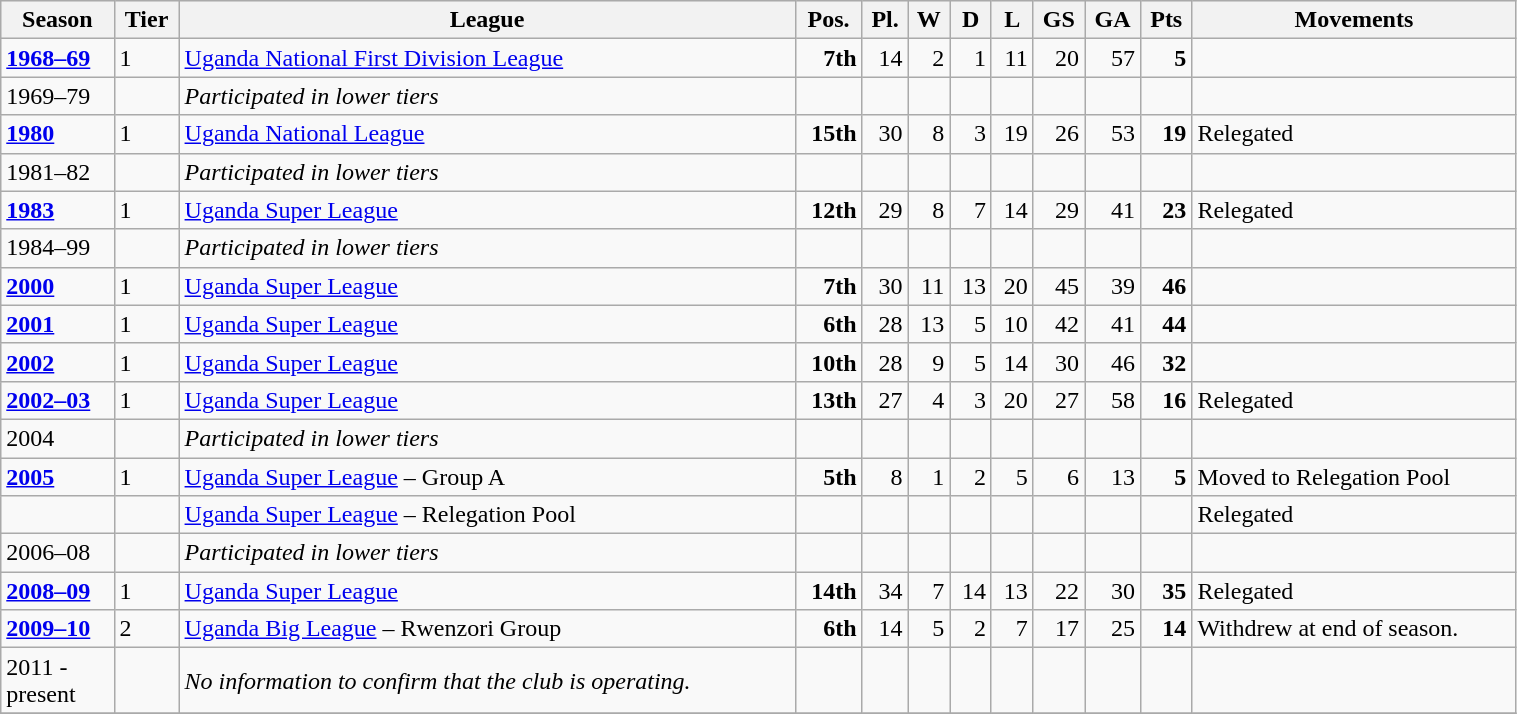<table class="wikitable" style="width:80%; font-size:100%">
<tr bgcolor="#efefef">
<th>Season</th>
<th>Tier</th>
<th>League</th>
<th>Pos.</th>
<th>Pl.</th>
<th>W</th>
<th>D</th>
<th>L</th>
<th>GS</th>
<th>GA</th>
<th>Pts</th>
<th>Movements</th>
</tr>
<tr>
<td><strong><a href='#'>1968–69</a></strong></td>
<td>1</td>
<td><a href='#'>Uganda National First Division League</a></td>
<td align=right><strong>7th</strong></td>
<td align=right>14</td>
<td align=right>2</td>
<td align=right>1</td>
<td align=right>11</td>
<td align=right>20</td>
<td align=right>57</td>
<td align=right><strong>5</strong></td>
<td></td>
</tr>
<tr>
<td><span>1969–79</span></td>
<td></td>
<td><span><em>Participated in lower tiers</em></span></td>
<td align=right></td>
<td align=right></td>
<td align=right></td>
<td align=right></td>
<td align=right></td>
<td align=right></td>
<td align=right></td>
<td align=right></td>
<td></td>
</tr>
<tr>
<td><strong><a href='#'>1980</a></strong></td>
<td>1</td>
<td><a href='#'>Uganda National League</a></td>
<td align=right><strong>15th</strong></td>
<td align=right>30</td>
<td align=right>8</td>
<td align=right>3</td>
<td align=right>19</td>
<td align=right>26</td>
<td align=right>53</td>
<td align=right><strong>19</strong></td>
<td>Relegated</td>
</tr>
<tr>
<td><span>1981–82</span></td>
<td></td>
<td><span><em>Participated in lower tiers</em></span></td>
<td align=right></td>
<td align=right></td>
<td align=right></td>
<td align=right></td>
<td align=right></td>
<td align=right></td>
<td align=right></td>
<td align=right></td>
<td></td>
</tr>
<tr>
<td><strong><a href='#'>1983</a></strong></td>
<td>1</td>
<td><a href='#'>Uganda Super League</a></td>
<td align=right><strong>12th</strong></td>
<td align=right>29</td>
<td align=right>8</td>
<td align=right>7</td>
<td align=right>14</td>
<td align=right>29</td>
<td align=right>41</td>
<td align=right><strong>23</strong></td>
<td>Relegated</td>
</tr>
<tr>
<td><span>1984–99</span></td>
<td></td>
<td><span><em>Participated in lower tiers</em></span></td>
<td align=right></td>
<td align=right></td>
<td align=right></td>
<td align=right></td>
<td align=right></td>
<td align=right></td>
<td align=right></td>
<td align=right></td>
<td></td>
</tr>
<tr>
<td><strong><a href='#'>2000</a></strong></td>
<td>1</td>
<td><a href='#'>Uganda Super League</a></td>
<td align=right><strong>7th</strong></td>
<td align=right>30</td>
<td align=right>11</td>
<td align=right>13</td>
<td align=right>20</td>
<td align=right>45</td>
<td align=right>39</td>
<td align=right><strong>46</strong></td>
<td></td>
</tr>
<tr>
<td><strong><a href='#'>2001</a></strong></td>
<td>1</td>
<td><a href='#'>Uganda Super League</a></td>
<td align=right><strong>6th</strong></td>
<td align=right>28</td>
<td align=right>13</td>
<td align=right>5</td>
<td align=right>10</td>
<td align=right>42</td>
<td align=right>41</td>
<td align=right><strong>44</strong></td>
<td></td>
</tr>
<tr>
<td><strong><a href='#'>2002</a></strong></td>
<td>1</td>
<td><a href='#'>Uganda Super League</a></td>
<td align=right><strong>10th</strong></td>
<td align=right>28</td>
<td align=right>9</td>
<td align=right>5</td>
<td align=right>14</td>
<td align=right>30</td>
<td align=right>46</td>
<td align=right><strong>32</strong></td>
<td></td>
</tr>
<tr>
<td><strong><a href='#'>2002–03</a></strong></td>
<td>1</td>
<td><a href='#'>Uganda Super League</a></td>
<td align=right><strong>13th</strong></td>
<td align=right>27</td>
<td align=right>4</td>
<td align=right>3</td>
<td align=right>20</td>
<td align=right>27</td>
<td align=right>58</td>
<td align=right><strong>16</strong></td>
<td>Relegated</td>
</tr>
<tr>
<td><span>2004</span></td>
<td></td>
<td><span><em>Participated in lower tiers</em></span></td>
<td align=right></td>
<td align=right></td>
<td align=right></td>
<td align=right></td>
<td align=right></td>
<td align=right></td>
<td align=right></td>
<td align=right></td>
<td></td>
</tr>
<tr>
<td><strong><a href='#'>2005</a></strong></td>
<td>1</td>
<td><a href='#'>Uganda Super League</a> – Group A</td>
<td align=right><strong>5th</strong></td>
<td align=right>8</td>
<td align=right>1</td>
<td align=right>2</td>
<td align=right>5</td>
<td align=right>6</td>
<td align=right>13</td>
<td align=right><strong>5</strong></td>
<td>Moved to Relegation Pool</td>
</tr>
<tr>
<td></td>
<td></td>
<td><a href='#'>Uganda Super League</a> – Relegation Pool</td>
<td align=right></td>
<td align=right></td>
<td align=right></td>
<td align=right></td>
<td align=right></td>
<td align=right></td>
<td align=right></td>
<td align=right></td>
<td>Relegated</td>
</tr>
<tr>
<td><span>2006–08</span></td>
<td></td>
<td><span><em>Participated in lower tiers</em></span></td>
<td align=right></td>
<td align=right></td>
<td align=right></td>
<td align=right></td>
<td align=right></td>
<td align=right></td>
<td align=right></td>
<td align=right></td>
<td></td>
</tr>
<tr>
<td><strong><a href='#'>2008–09</a></strong></td>
<td>1</td>
<td><a href='#'>Uganda Super League</a></td>
<td align=right><strong>14th</strong></td>
<td align=right>34</td>
<td align=right>7</td>
<td align=right>14</td>
<td align=right>13</td>
<td align=right>22</td>
<td align=right>30</td>
<td align=right><strong>35</strong></td>
<td>Relegated</td>
</tr>
<tr>
<td><strong><a href='#'>2009–10</a></strong></td>
<td>2</td>
<td><a href='#'>Uganda Big League</a> – Rwenzori Group</td>
<td align=right><strong>6th</strong></td>
<td align=right>14</td>
<td align=right>5</td>
<td align=right>2</td>
<td align=right>7</td>
<td align=right>17</td>
<td align=right>25</td>
<td align=right><strong>14</strong></td>
<td>Withdrew at end of season.</td>
</tr>
<tr>
<td><span>2011 -<br>present</span></td>
<td></td>
<td><span><em>No information to confirm that the club is operating.</em></span></td>
<td align=right></td>
<td align=right></td>
<td align=right></td>
<td align=right></td>
<td align=right></td>
<td align=right></td>
<td align=right></td>
<td align=right></td>
<td></td>
</tr>
<tr>
</tr>
</table>
